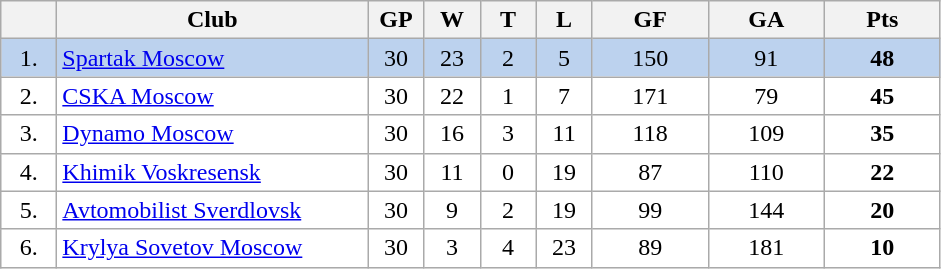<table class="wikitable">
<tr>
<th width="30"></th>
<th width="200">Club</th>
<th width="30">GP</th>
<th width="30">W</th>
<th width="30">T</th>
<th width="30">L</th>
<th width="70">GF</th>
<th width="70">GA</th>
<th width="70">Pts</th>
</tr>
<tr bgcolor="#BCD2EE" align="center">
<td>1.</td>
<td align="left"><a href='#'>Spartak Moscow</a></td>
<td>30</td>
<td>23</td>
<td>2</td>
<td>5</td>
<td>150</td>
<td>91</td>
<td><strong>48</strong></td>
</tr>
<tr bgcolor="#FFFFFF" align="center">
<td>2.</td>
<td align="left"><a href='#'>CSKA Moscow</a></td>
<td>30</td>
<td>22</td>
<td>1</td>
<td>7</td>
<td>171</td>
<td>79</td>
<td><strong>45</strong></td>
</tr>
<tr bgcolor="#FFFFFF" align="center">
<td>3.</td>
<td align="left"><a href='#'>Dynamo Moscow</a></td>
<td>30</td>
<td>16</td>
<td>3</td>
<td>11</td>
<td>118</td>
<td>109</td>
<td><strong>35</strong></td>
</tr>
<tr bgcolor="#FFFFFF" align="center">
<td>4.</td>
<td align="left"><a href='#'>Khimik Voskresensk</a></td>
<td>30</td>
<td>11</td>
<td>0</td>
<td>19</td>
<td>87</td>
<td>110</td>
<td><strong>22</strong></td>
</tr>
<tr bgcolor="#FFFFFF" align="center">
<td>5.</td>
<td align="left"><a href='#'>Avtomobilist Sverdlovsk</a></td>
<td>30</td>
<td>9</td>
<td>2</td>
<td>19</td>
<td>99</td>
<td>144</td>
<td><strong>20</strong></td>
</tr>
<tr bgcolor="#FFFFFF" align="center">
<td>6.</td>
<td align="left"><a href='#'>Krylya Sovetov Moscow</a></td>
<td>30</td>
<td>3</td>
<td>4</td>
<td>23</td>
<td>89</td>
<td>181</td>
<td><strong>10</strong></td>
</tr>
</table>
